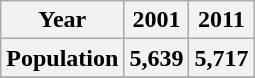<table border="1" class="wikitable" align="center">
<tr>
<th>Year</th>
<th>2001</th>
<th>2011</th>
</tr>
<tr>
<th>Population</th>
<th>5,639</th>
<th>5,717</th>
</tr>
<tr>
</tr>
</table>
